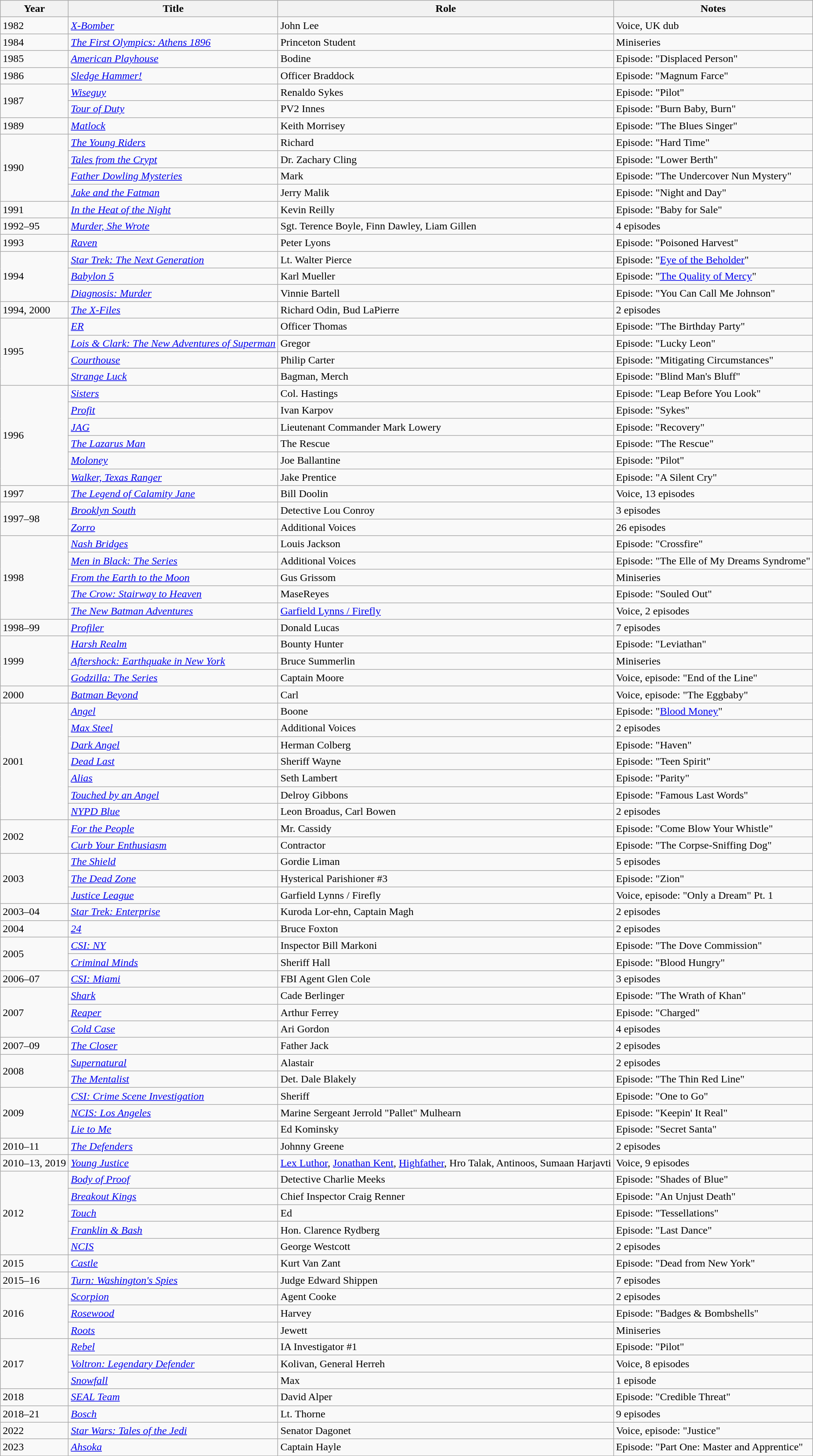<table class="wikitable sortable">
<tr>
<th>Year</th>
<th>Title</th>
<th>Role</th>
<th class="unsortable">Notes</th>
</tr>
<tr>
<td>1982</td>
<td><em><a href='#'>X-Bomber</a></em></td>
<td>John Lee</td>
<td>Voice, UK dub</td>
</tr>
<tr>
<td>1984</td>
<td><em><a href='#'>The First Olympics: Athens 1896</a></em></td>
<td>Princeton Student</td>
<td>Miniseries</td>
</tr>
<tr>
<td>1985</td>
<td><em><a href='#'>American Playhouse</a></em></td>
<td>Bodine</td>
<td>Episode: "Displaced Person"</td>
</tr>
<tr>
<td>1986</td>
<td><em><a href='#'>Sledge Hammer!</a></em></td>
<td>Officer Braddock</td>
<td>Episode: "Magnum Farce"</td>
</tr>
<tr>
<td rowspan="2">1987</td>
<td><em><a href='#'>Wiseguy</a></em></td>
<td>Renaldo Sykes</td>
<td>Episode: "Pilot"</td>
</tr>
<tr>
<td><em><a href='#'>Tour of Duty</a></em></td>
<td>PV2 Innes</td>
<td>Episode: "Burn Baby, Burn"</td>
</tr>
<tr>
<td>1989</td>
<td><em><a href='#'>Matlock</a></em></td>
<td>Keith Morrisey</td>
<td>Episode: "The Blues Singer"</td>
</tr>
<tr>
<td rowspan="4">1990</td>
<td><em><a href='#'>The Young Riders</a></em></td>
<td>Richard</td>
<td>Episode: "Hard Time"</td>
</tr>
<tr>
<td><em><a href='#'>Tales from the Crypt</a></em></td>
<td>Dr. Zachary Cling</td>
<td>Episode: "Lower Berth"</td>
</tr>
<tr>
<td><em><a href='#'>Father Dowling Mysteries</a></em></td>
<td>Mark</td>
<td>Episode: "The Undercover Nun Mystery"</td>
</tr>
<tr>
<td><em><a href='#'>Jake and the Fatman</a></em></td>
<td>Jerry Malik</td>
<td>Episode: "Night and Day"</td>
</tr>
<tr>
<td>1991</td>
<td><em><a href='#'>In the Heat of the Night</a></em></td>
<td>Kevin Reilly</td>
<td>Episode: "Baby for Sale"</td>
</tr>
<tr>
<td>1992–95</td>
<td><em><a href='#'>Murder, She Wrote</a></em></td>
<td>Sgt. Terence Boyle, Finn Dawley, Liam Gillen</td>
<td>4 episodes</td>
</tr>
<tr>
<td>1993</td>
<td><em><a href='#'>Raven</a></em></td>
<td>Peter Lyons</td>
<td>Episode: "Poisoned Harvest"</td>
</tr>
<tr>
<td rowspan="3">1994</td>
<td><em><a href='#'>Star Trek: The Next Generation</a></em></td>
<td>Lt. Walter Pierce</td>
<td>Episode: "<a href='#'>Eye of the Beholder</a>"</td>
</tr>
<tr>
<td><em><a href='#'>Babylon 5</a></em></td>
<td>Karl Mueller</td>
<td>Episode: "<a href='#'>The Quality of Mercy</a>"</td>
</tr>
<tr>
<td><em><a href='#'>Diagnosis: Murder</a></em></td>
<td>Vinnie Bartell</td>
<td>Episode: "You Can Call Me Johnson"</td>
</tr>
<tr>
<td>1994, 2000</td>
<td><em><a href='#'>The X-Files</a></em></td>
<td>Richard Odin, Bud LaPierre</td>
<td>2 episodes</td>
</tr>
<tr>
<td rowspan="4">1995</td>
<td><em><a href='#'>ER</a></em></td>
<td>Officer Thomas</td>
<td>Episode: "The Birthday Party"</td>
</tr>
<tr>
<td><em><a href='#'>Lois & Clark: The New Adventures of Superman</a></em></td>
<td>Gregor</td>
<td>Episode: "Lucky Leon"</td>
</tr>
<tr>
<td><em><a href='#'>Courthouse</a></em></td>
<td>Philip Carter</td>
<td>Episode: "Mitigating Circumstances"</td>
</tr>
<tr>
<td><em><a href='#'>Strange Luck</a></em></td>
<td>Bagman, Merch</td>
<td>Episode: "Blind Man's Bluff"</td>
</tr>
<tr>
<td rowspan="6">1996</td>
<td><em><a href='#'>Sisters</a></em></td>
<td>Col. Hastings</td>
<td>Episode: "Leap Before You Look"</td>
</tr>
<tr>
<td><em><a href='#'>Profit</a></em></td>
<td>Ivan Karpov</td>
<td>Episode: "Sykes"</td>
</tr>
<tr>
<td><em><a href='#'>JAG</a></em></td>
<td>Lieutenant Commander Mark Lowery</td>
<td>Episode: "Recovery"</td>
</tr>
<tr>
<td><em><a href='#'>The Lazarus Man</a></em></td>
<td>The Rescue</td>
<td>Episode: "The Rescue"</td>
</tr>
<tr>
<td><em><a href='#'>Moloney</a></em></td>
<td>Joe Ballantine</td>
<td>Episode: "Pilot"</td>
</tr>
<tr>
<td><em><a href='#'>Walker, Texas Ranger</a></em></td>
<td>Jake Prentice</td>
<td>Episode: "A Silent Cry"</td>
</tr>
<tr>
<td>1997</td>
<td><em><a href='#'>The Legend of Calamity Jane</a></em></td>
<td>Bill Doolin</td>
<td>Voice, 13 episodes</td>
</tr>
<tr>
<td rowspan="2">1997–98</td>
<td><em><a href='#'>Brooklyn South</a></em></td>
<td>Detective Lou Conroy</td>
<td>3 episodes</td>
</tr>
<tr>
<td><em><a href='#'>Zorro</a></em></td>
<td>Additional Voices</td>
<td>26 episodes</td>
</tr>
<tr>
<td rowspan="5">1998</td>
<td><em><a href='#'>Nash Bridges</a></em></td>
<td>Louis Jackson</td>
<td>Episode: "Crossfire"</td>
</tr>
<tr>
<td><em><a href='#'>Men in Black: The Series</a></em></td>
<td>Additional Voices</td>
<td>Episode: "The Elle of My Dreams Syndrome"</td>
</tr>
<tr>
<td><em><a href='#'>From the Earth to the Moon</a></em></td>
<td>Gus Grissom</td>
<td>Miniseries</td>
</tr>
<tr>
<td><em><a href='#'>The Crow: Stairway to Heaven</a></em></td>
<td>MaseReyes</td>
<td>Episode: "Souled Out"</td>
</tr>
<tr>
<td><em><a href='#'>The New Batman Adventures</a></em></td>
<td><a href='#'>Garfield Lynns / Firefly</a></td>
<td>Voice, 2 episodes</td>
</tr>
<tr>
<td>1998–99</td>
<td><em><a href='#'>Profiler</a></em></td>
<td>Donald Lucas</td>
<td>7 episodes</td>
</tr>
<tr>
<td rowspan="3">1999</td>
<td><em><a href='#'>Harsh Realm</a></em></td>
<td>Bounty Hunter</td>
<td>Episode: "Leviathan"</td>
</tr>
<tr>
<td><em><a href='#'>Aftershock: Earthquake in New York</a></em></td>
<td>Bruce Summerlin</td>
<td>Miniseries</td>
</tr>
<tr>
<td><em><a href='#'>Godzilla: The Series</a></em></td>
<td>Captain Moore</td>
<td>Voice, episode: "End of the Line"</td>
</tr>
<tr>
<td>2000</td>
<td><em><a href='#'>Batman Beyond</a></em></td>
<td>Carl</td>
<td>Voice, episode: "The Eggbaby"</td>
</tr>
<tr>
<td rowspan="7">2001</td>
<td><em><a href='#'>Angel</a></em></td>
<td>Boone</td>
<td>Episode: "<a href='#'>Blood Money</a>"</td>
</tr>
<tr>
<td><em><a href='#'>Max Steel</a></em></td>
<td>Additional Voices</td>
<td>2 episodes</td>
</tr>
<tr>
<td><em><a href='#'>Dark Angel</a></em></td>
<td>Herman Colberg</td>
<td>Episode: "Haven"</td>
</tr>
<tr>
<td><em><a href='#'>Dead Last</a></em></td>
<td>Sheriff Wayne</td>
<td>Episode: "Teen Spirit"</td>
</tr>
<tr>
<td><em><a href='#'>Alias</a></em></td>
<td>Seth Lambert</td>
<td>Episode: "Parity"</td>
</tr>
<tr>
<td><em><a href='#'>Touched by an Angel</a></em></td>
<td>Delroy Gibbons</td>
<td>Episode: "Famous Last Words"</td>
</tr>
<tr>
<td><em><a href='#'>NYPD Blue</a></em></td>
<td>Leon Broadus, Carl Bowen</td>
<td>2 episodes</td>
</tr>
<tr>
<td rowspan="2">2002</td>
<td><em><a href='#'>For the People</a></em></td>
<td>Mr. Cassidy</td>
<td>Episode: "Come Blow Your Whistle"</td>
</tr>
<tr>
<td><em><a href='#'>Curb Your Enthusiasm</a></em></td>
<td>Contractor</td>
<td>Episode: "The Corpse-Sniffing Dog"</td>
</tr>
<tr>
<td rowspan="3">2003</td>
<td><em><a href='#'>The Shield</a></em></td>
<td>Gordie Liman</td>
<td>5 episodes</td>
</tr>
<tr>
<td><em><a href='#'>The Dead Zone</a></em></td>
<td>Hysterical Parishioner #3</td>
<td>Episode: "Zion"</td>
</tr>
<tr>
<td><em><a href='#'>Justice League</a></em></td>
<td>Garfield Lynns / Firefly</td>
<td>Voice, episode: "Only a Dream" Pt. 1</td>
</tr>
<tr>
<td>2003–04</td>
<td><em><a href='#'>Star Trek: Enterprise</a></em></td>
<td>Kuroda Lor-ehn, Captain Magh</td>
<td>2 episodes</td>
</tr>
<tr>
<td>2004</td>
<td><em><a href='#'>24</a></em></td>
<td>Bruce Foxton</td>
<td>2 episodes</td>
</tr>
<tr>
<td rowspan="2">2005</td>
<td><em><a href='#'>CSI: NY</a></em></td>
<td>Inspector Bill Markoni</td>
<td>Episode: "The Dove Commission"</td>
</tr>
<tr>
<td><em><a href='#'>Criminal Minds</a></em></td>
<td>Sheriff Hall</td>
<td>Episode: "Blood Hungry"</td>
</tr>
<tr>
<td>2006–07</td>
<td><em><a href='#'>CSI: Miami</a></em></td>
<td>FBI Agent Glen Cole</td>
<td>3 episodes</td>
</tr>
<tr>
<td rowspan="3">2007</td>
<td><em><a href='#'>Shark</a></em></td>
<td>Cade Berlinger</td>
<td>Episode: "The Wrath of Khan"</td>
</tr>
<tr>
<td><em><a href='#'>Reaper</a></em></td>
<td>Arthur Ferrey</td>
<td>Episode: "Charged"</td>
</tr>
<tr>
<td><em><a href='#'>Cold Case</a></em></td>
<td>Ari Gordon</td>
<td>4 episodes</td>
</tr>
<tr>
<td>2007–09</td>
<td><em><a href='#'>The Closer</a></em></td>
<td>Father Jack</td>
<td>2 episodes</td>
</tr>
<tr>
<td rowspan="2">2008</td>
<td><em><a href='#'>Supernatural</a></em></td>
<td>Alastair</td>
<td>2 episodes</td>
</tr>
<tr>
<td><em><a href='#'>The Mentalist</a></em></td>
<td>Det. Dale Blakely</td>
<td>Episode: "The Thin Red Line"</td>
</tr>
<tr>
<td rowspan="3">2009</td>
<td><em><a href='#'>CSI: Crime Scene Investigation</a></em></td>
<td>Sheriff</td>
<td>Episode: "One to Go"</td>
</tr>
<tr>
<td><em><a href='#'>NCIS: Los Angeles</a></em></td>
<td>Marine Sergeant Jerrold "Pallet" Mulhearn</td>
<td>Episode: "Keepin' It Real"</td>
</tr>
<tr>
<td><em><a href='#'>Lie to Me</a></em></td>
<td>Ed Kominsky</td>
<td>Episode: "Secret Santa"</td>
</tr>
<tr>
<td>2010–11</td>
<td><em><a href='#'>The Defenders</a></em></td>
<td>Johnny Greene</td>
<td>2 episodes</td>
</tr>
<tr>
<td>2010–13, 2019</td>
<td><em><a href='#'>Young Justice</a></em></td>
<td><a href='#'>Lex Luthor</a>, <a href='#'>Jonathan Kent</a>, <a href='#'>Highfather</a>, Hro Talak, Antinoos, Sumaan Harjavti</td>
<td>Voice, 9 episodes</td>
</tr>
<tr>
<td rowspan="5">2012</td>
<td><em><a href='#'>Body of Proof</a></em></td>
<td>Detective Charlie Meeks</td>
<td>Episode: "Shades of Blue"</td>
</tr>
<tr>
<td><em><a href='#'>Breakout Kings</a></em></td>
<td>Chief Inspector Craig Renner</td>
<td>Episode: "An Unjust Death"</td>
</tr>
<tr>
<td><em><a href='#'>Touch</a></em></td>
<td>Ed</td>
<td>Episode: "Tessellations"</td>
</tr>
<tr>
<td><em><a href='#'>Franklin & Bash</a></em></td>
<td>Hon. Clarence Rydberg</td>
<td>Episode: "Last Dance"</td>
</tr>
<tr>
<td><em><a href='#'>NCIS</a></em></td>
<td>George Westcott</td>
<td>2 episodes</td>
</tr>
<tr>
<td>2015</td>
<td><em><a href='#'>Castle</a></em></td>
<td>Kurt Van Zant</td>
<td>Episode: "Dead from New York"</td>
</tr>
<tr>
<td>2015–16</td>
<td><em><a href='#'>Turn: Washington's Spies</a></em></td>
<td>Judge Edward Shippen</td>
<td>7 episodes</td>
</tr>
<tr>
<td rowspan="3">2016</td>
<td><em><a href='#'>Scorpion</a></em></td>
<td>Agent Cooke</td>
<td>2 episodes</td>
</tr>
<tr>
<td><em><a href='#'>Rosewood</a></em></td>
<td>Harvey</td>
<td>Episode: "Badges & Bombshells"</td>
</tr>
<tr>
<td><em><a href='#'>Roots</a></em></td>
<td>Jewett</td>
<td>Miniseries</td>
</tr>
<tr>
<td rowspan="3">2017</td>
<td><em><a href='#'>Rebel</a></em></td>
<td>IA Investigator #1</td>
<td>Episode: "Pilot"</td>
</tr>
<tr>
<td><em><a href='#'>Voltron: Legendary Defender</a></em></td>
<td>Kolivan, General Herreh</td>
<td>Voice, 8 episodes</td>
</tr>
<tr>
<td><em><a href='#'>Snowfall</a></em></td>
<td>Max</td>
<td>1 episode</td>
</tr>
<tr>
<td>2018</td>
<td><em><a href='#'>SEAL Team</a></em></td>
<td>David Alper</td>
<td>Episode: "Credible Threat"</td>
</tr>
<tr>
<td>2018–21</td>
<td><em><a href='#'>Bosch</a></em></td>
<td>Lt. Thorne</td>
<td>9 episodes</td>
</tr>
<tr>
<td>2022</td>
<td><em><a href='#'>Star Wars: Tales of the Jedi</a></em></td>
<td>Senator Dagonet</td>
<td>Voice, episode: "Justice"</td>
</tr>
<tr>
<td>2023</td>
<td><em><a href='#'>Ahsoka</a></em></td>
<td>Captain Hayle</td>
<td>Episode: "Part One: Master and Apprentice"</td>
</tr>
</table>
